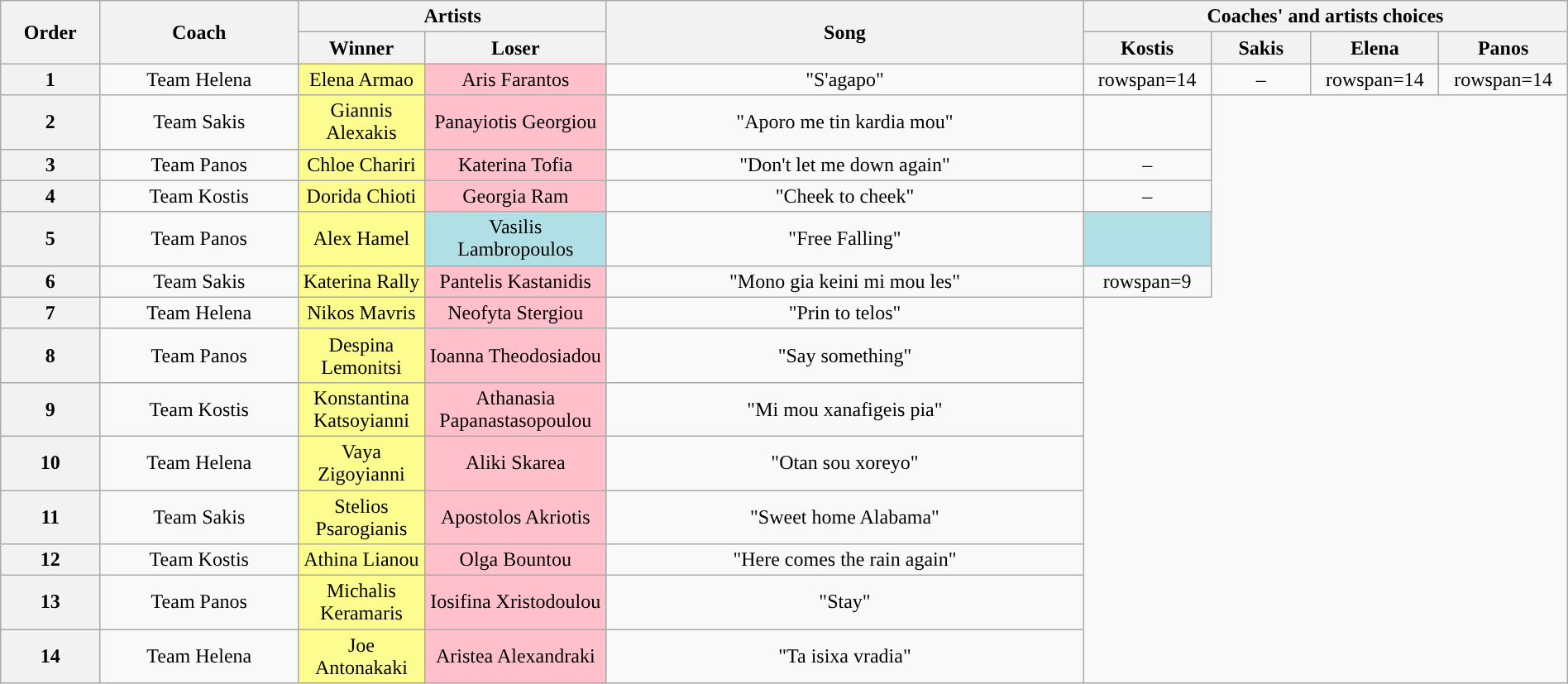<table class="wikitable" style="text-align:center; width:100%;">
<tr>
<th scope="col" style="width:05%;" rowspan="2">Order</th>
<th scope="col" style="width:10%;" rowspan="2">Coach</th>
<th scope="col" style="width:26%;" colspan="2">Artists</th>
<th scope="col" style="width:24%;" rowspan="2">Song</th>
<th scope="col" style="width:20%;" colspan="4">Coaches' and artists choices</th>
</tr>
<tr>
<th style="width:05%;">Winner</th>
<th style="width:05%;">Loser</th>
<th style="width:05%;">Kostis</th>
<th style="width:05%;">Sakis</th>
<th style="width:05%;">Elena</th>
<th style="width:05%;">Panos</th>
</tr>
<tr>
<th scope="col">1</th>
<td>Team Helena</td>
<td style="background:#fdfc8f;text-align:center;">Elena Armao</td>
<td style="background:pink;text-align:center;">Aris Farantos</td>
<td>"S'agapo"</td>
<td>rowspan=14 </td>
<td>–</td>
<td>rowspan=14 </td>
<td>rowspan=14 </td>
</tr>
<tr>
<th scope="col">2</th>
<td>Team Sakis</td>
<td style="background:#fdfc8f;text-align:center;">Giannis Alexakis</td>
<td style="background:pink;text-align:center;">Panayiotis Georgiou</td>
<td>"Aporo me tin kardia mou"</td>
<td></td>
</tr>
<tr>
<th scope="col">3</th>
<td>Team Panos</td>
<td style="background:#fdfc8f;text-align:center;">Chloe Chariri</td>
<td style="background:pink;text-align:center;">Katerina Tofia</td>
<td>"Don't let me down again"</td>
<td>–</td>
</tr>
<tr>
<th scope="col">4</th>
<td>Team Kostis</td>
<td style="background:#fdfc8f;text-align:center;">Dorida Chioti</td>
<td style="background:pink;text-align:center;">Georgia Ram</td>
<td>"Cheek to cheek"</td>
<td>–</td>
</tr>
<tr>
<th scope="col">5</th>
<td>Team Panos</td>
<td style="background:#fdfc8f;text-align:center;">Alex Hamel</td>
<td style="background:#b0e0e6;text-align:center;">Vasilis Lambropoulos</td>
<td>"Free Falling"</td>
<td style="background:#b0e0e6;"></td>
</tr>
<tr>
<th scope="col">6</th>
<td>Team Sakis</td>
<td style="background:#fdfc8f;text-align:center;">Katerina Rally</td>
<td style="background:pink;text-align:center;">Pantelis Kastanidis</td>
<td>"Mono gia keini mi mou les"</td>
<td>rowspan=9 </td>
</tr>
<tr>
<th scope="col">7</th>
<td>Team Helena</td>
<td style="background:#fdfc8f;text-align:center;">Nikos Mavris</td>
<td style="background:pink;text-align:center;">Neofyta Stergiou</td>
<td>"Prin to telos"</td>
</tr>
<tr>
<th scope="col">8</th>
<td>Team Panos</td>
<td style="background:#fdfc8f;text-align:center;">Despina Lemonitsi</td>
<td style="background:pink;text-align:center;">Ioanna Theodosiadou</td>
<td>"Say something"</td>
</tr>
<tr>
<th scope="col">9</th>
<td>Team Kostis</td>
<td style="background:#fdfc8f;text-align:center;">Konstantina Katsoyianni</td>
<td style="background:pink;text-align:center;">Athanasia Papanastasopoulou</td>
<td>"Mi mou xanafigeis pia"</td>
</tr>
<tr>
<th scope="col">10</th>
<td>Team Helena</td>
<td style="background:#fdfc8f;text-align:center;">Vaya Zigoyianni</td>
<td style="background:pink;text-align:center;">Aliki Skarea</td>
<td>"Otan sou xoreyo"</td>
</tr>
<tr>
<th scope="col">11</th>
<td>Team Sakis</td>
<td style="background:#fdfc8f;text-align:center;">Stelios Psarogianis</td>
<td style="background:pink;text-align:center;">Apostolos Akriotis</td>
<td>"Sweet home Alabama"</td>
</tr>
<tr>
<th scope="col">12</th>
<td>Team Kostis</td>
<td style="background:#fdfc8f;text-align:center;">Athina Lianou</td>
<td style="background:pink;text-align:center;">Olga Bountou</td>
<td>"Here comes the rain again"</td>
</tr>
<tr>
<th scope="col">13</th>
<td>Team Panos</td>
<td style="background:#fdfc8f;text-align:center;">Michalis Keramaris</td>
<td style="background:pink;text-align:center;">Iosifina Xristodoulou</td>
<td>"Stay"</td>
</tr>
<tr>
<th scope="col">14</th>
<td>Team Helena</td>
<td style="background:#fdfc8f;text-align:center;">Joe Antonakaki</td>
<td style="background:pink;text-align:center;">Aristea Alexandraki</td>
<td>"Ta isixa vradia"</td>
</tr>
</table>
